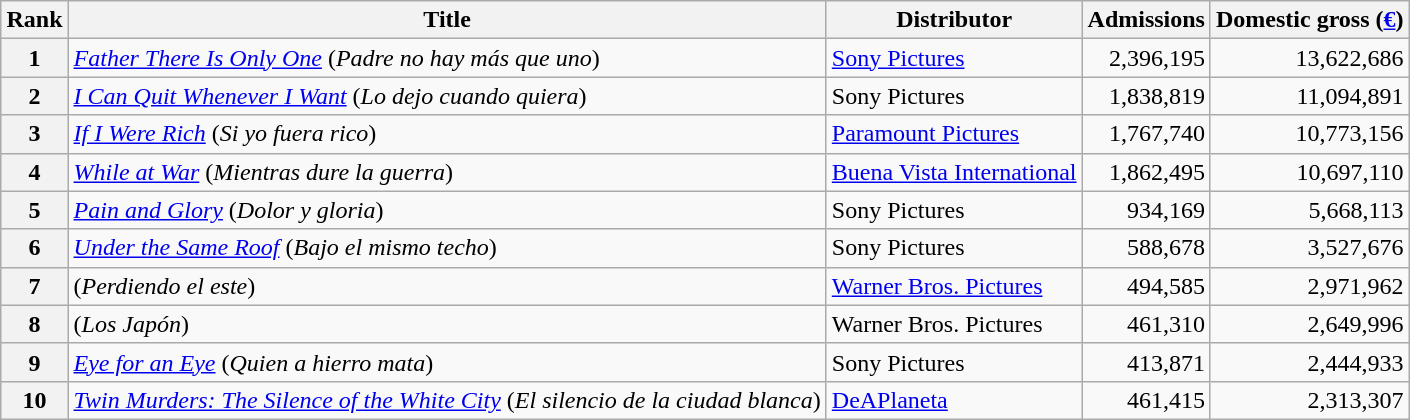<table class="wikitable" style="margin:1em auto;">
<tr>
<th>Rank</th>
<th>Title</th>
<th>Distributor</th>
<th>Admissions</th>
<th>Domestic gross (<a href='#'>€</a>)</th>
</tr>
<tr>
<th align = "center">1</th>
<td><em><a href='#'>Father There Is Only One</a></em> (<em>Padre no hay más que uno</em>)</td>
<td><a href='#'>Sony Pictures</a></td>
<td align = "right">2,396,195</td>
<td align = "right">13,622,686</td>
</tr>
<tr>
<th align = "center">2</th>
<td><em><a href='#'>I Can Quit Whenever I Want</a></em> (<em>Lo dejo cuando quiera</em>)</td>
<td>Sony Pictures</td>
<td align = "right">1,838,819</td>
<td align = "right">11,094,891</td>
</tr>
<tr>
<th align = "center">3</th>
<td><em><a href='#'>If I Were Rich</a></em> (<em>Si yo fuera rico</em>)</td>
<td><a href='#'>Paramount Pictures</a></td>
<td align = "right">1,767,740</td>
<td align = "right">10,773,156</td>
</tr>
<tr>
<th align = "center">4</th>
<td><em><a href='#'>While at War</a></em> (<em>Mientras dure la guerra</em>)</td>
<td><a href='#'>Buena Vista International</a></td>
<td align = "right">1,862,495</td>
<td align = "right">10,697,110</td>
</tr>
<tr>
<th align = "center">5</th>
<td><em><a href='#'>Pain and Glory</a></em> (<em>Dolor y gloria</em>)</td>
<td>Sony Pictures</td>
<td align = "right">934,169</td>
<td align = "right">5,668,113</td>
</tr>
<tr>
<th align = "center">6</th>
<td><em><a href='#'>Under the Same Roof</a></em> (<em>Bajo el mismo techo</em>)</td>
<td>Sony Pictures</td>
<td align = "right">588,678</td>
<td align = "right">3,527,676</td>
</tr>
<tr>
<th align = "center">7</th>
<td><em></em> (<em>Perdiendo el este</em>)</td>
<td><a href='#'>Warner Bros. Pictures</a></td>
<td align = "right">494,585</td>
<td align = "right">2,971,962</td>
</tr>
<tr>
<th align = "center">8</th>
<td><em></em> (<em>Los Japón</em>)</td>
<td>Warner Bros. Pictures</td>
<td align = "right">461,310</td>
<td align = "right">2,649,996</td>
</tr>
<tr>
<th align = "center">9</th>
<td><em><a href='#'>Eye for an Eye</a></em> (<em>Quien a hierro mata</em>)</td>
<td>Sony Pictures</td>
<td align = "right">413,871</td>
<td align = "right">2,444,933</td>
</tr>
<tr>
<th align = "center">10</th>
<td><em><a href='#'>Twin Murders: The Silence of the White City</a></em> (<em>El silencio de la ciudad blanca</em>)</td>
<td><a href='#'>DeAPlaneta</a></td>
<td align = "right">461,415</td>
<td align = "right">2,313,307</td>
</tr>
</table>
